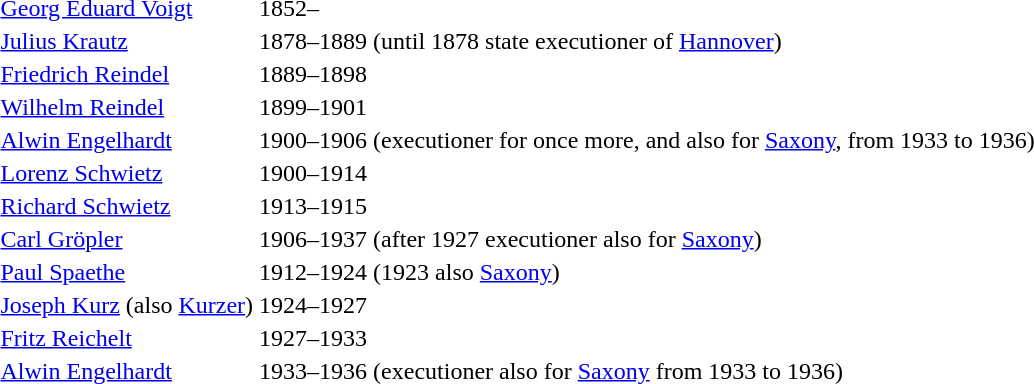<table>
<tr>
<td><a href='#'>Georg Eduard Voigt</a></td>
<td>1852–</td>
</tr>
<tr>
<td><a href='#'>Julius Krautz</a></td>
<td>1878–1889 (until 1878 state executioner of <a href='#'>Hannover</a>)</td>
</tr>
<tr>
<td><a href='#'>Friedrich Reindel</a></td>
<td>1889–1898</td>
</tr>
<tr>
<td><a href='#'>Wilhelm Reindel</a></td>
<td>1899–1901</td>
</tr>
<tr>
<td><a href='#'>Alwin Engelhardt</a></td>
<td>1900–1906 (executioner for once more, and also for <a href='#'>Saxony</a>, from 1933 to 1936)</td>
</tr>
<tr>
<td><a href='#'>Lorenz Schwietz</a></td>
<td>1900–1914</td>
</tr>
<tr>
<td><a href='#'>Richard Schwietz</a></td>
<td>1913–1915</td>
</tr>
<tr>
<td><a href='#'>Carl Gröpler</a></td>
<td>1906–1937 (after 1927 executioner also for <a href='#'>Saxony</a>)</td>
</tr>
<tr>
<td><a href='#'>Paul Spaethe</a></td>
<td>1912–1924 (1923 also <a href='#'>Saxony</a>)</td>
</tr>
<tr>
<td><a href='#'>Joseph Kurz</a> (also <a href='#'>Kurzer</a>)</td>
<td>1924–1927</td>
</tr>
<tr>
<td><a href='#'>Fritz Reichelt</a></td>
<td>1927–1933</td>
</tr>
<tr>
<td><a href='#'>Alwin Engelhardt</a></td>
<td>1933–1936 (executioner also for <a href='#'>Saxony</a> from 1933 to 1936)</td>
</tr>
<tr>
</tr>
</table>
